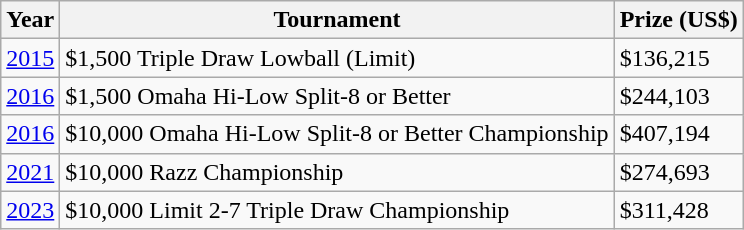<table class = "wikitable">
<tr>
<th>Year</th>
<th>Tournament</th>
<th>Prize (US$)</th>
</tr>
<tr>
<td><a href='#'>2015</a></td>
<td>$1,500 Triple Draw Lowball (Limit)</td>
<td>$136,215</td>
</tr>
<tr>
<td><a href='#'>2016</a></td>
<td>$1,500 Omaha Hi-Low Split-8 or Better</td>
<td>$244,103</td>
</tr>
<tr>
<td><a href='#'>2016</a></td>
<td>$10,000 Omaha Hi-Low Split-8 or Better Championship</td>
<td>$407,194</td>
</tr>
<tr>
<td><a href='#'>2021</a></td>
<td>$10,000 Razz Championship</td>
<td>$274,693</td>
</tr>
<tr>
<td><a href='#'>2023</a></td>
<td>$10,000 Limit 2-7 Triple Draw Championship</td>
<td>$311,428</td>
</tr>
</table>
